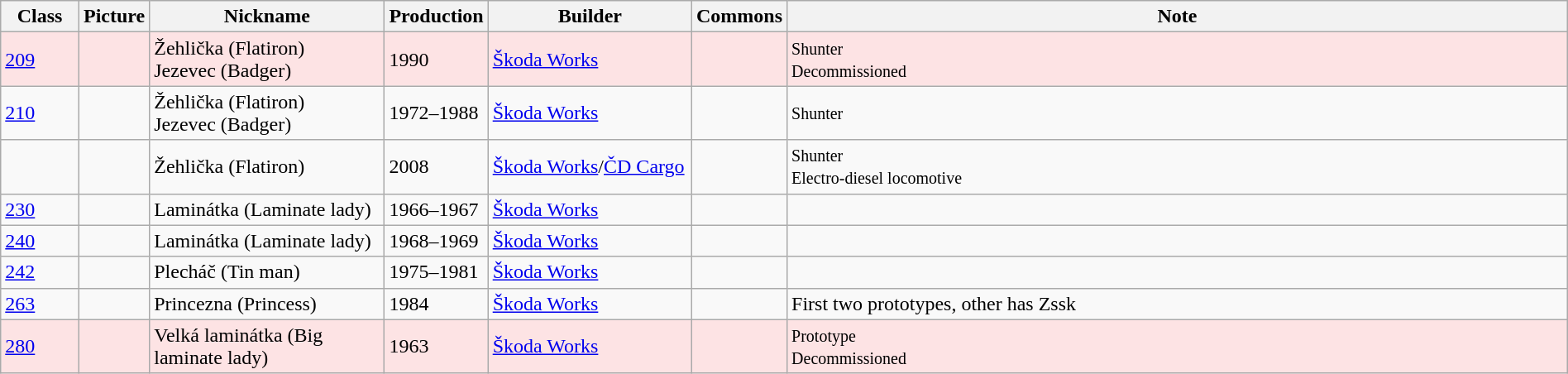<table class="wikitable" border="1" width="100%">
<tr>
<th width="5%">Class</th>
<th width="1%">Picture</th>
<th width="15%">Nickname</th>
<th width="6%">Production</th>
<th width="13%">Builder</th>
<th width="1%">Commons</th>
<th>Note</th>
</tr>
<tr style="background-color: #FDE3E4;">
<td><a href='#'>209</a></td>
<td></td>
<td>Žehlička (Flatiron)<br>Jezevec (Badger)</td>
<td>1990</td>
<td><a href='#'>Škoda Works</a></td>
<td></td>
<td><small>Shunter<br><span>Decommissioned</span></small></td>
</tr>
<tr>
<td><a href='#'>210</a></td>
<td></td>
<td>Žehlička (Flatiron)<br>Jezevec (Badger)</td>
<td>1972–1988</td>
<td><a href='#'>Škoda Works</a></td>
<td></td>
<td><small>Shunter</small></td>
</tr>
<tr>
<td></td>
<td></td>
<td>Žehlička (Flatiron)</td>
<td>2008</td>
<td><a href='#'>Škoda Works</a>/<a href='#'>ČD Cargo</a></td>
<td></td>
<td><small>Shunter</small><br><small>Electro-diesel locomotive</small></td>
</tr>
<tr>
<td><a href='#'>230</a></td>
<td></td>
<td>Laminátka (Laminate lady)</td>
<td>1966–1967</td>
<td><a href='#'>Škoda Works</a></td>
<td></td>
<td></td>
</tr>
<tr>
<td><a href='#'>240</a></td>
<td></td>
<td>Laminátka (Laminate lady)</td>
<td>1968–1969</td>
<td><a href='#'>Škoda Works</a></td>
<td></td>
<td></td>
</tr>
<tr>
<td><a href='#'>242</a></td>
<td></td>
<td>Plecháč (Tin man)</td>
<td>1975–1981</td>
<td><a href='#'>Škoda Works</a></td>
<td></td>
<td></td>
</tr>
<tr>
<td><a href='#'>263</a></td>
<td></td>
<td>Princezna (Princess)</td>
<td>1984</td>
<td><a href='#'>Škoda Works</a></td>
<td></td>
<td>First two prototypes, other has Zssk</td>
</tr>
<tr style="background-color: #FDE3E4;">
<td><a href='#'>280</a></td>
<td></td>
<td>Velká laminátka (Big laminate lady)</td>
<td>1963</td>
<td><a href='#'>Škoda Works</a></td>
<td></td>
<td><small>Prototype<br><span>Decommissioned</span></small></td>
</tr>
</table>
